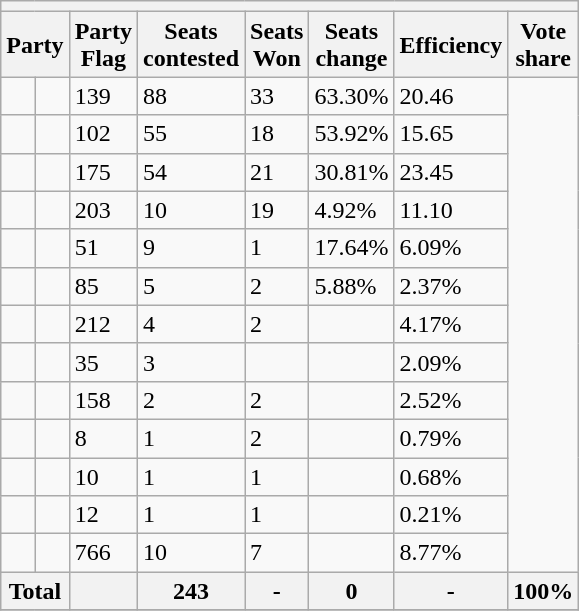<table class="wikitable sortable">
<tr>
<th colspan=10></th>
</tr>
<tr>
<th colspan=2>Party</th>
<th>Party<br>Flag</th>
<th>Seats<br>contested</th>
<th>Seats<br>Won</th>
<th>Seats<br>change</th>
<th>Efficiency</th>
<th>Vote<br>share</th>
</tr>
<tr>
<td></td>
<td></td>
<td>139</td>
<td>88</td>
<td> 33</td>
<td>63.30%</td>
<td>20.46</td>
</tr>
<tr>
<td></td>
<td></td>
<td>102</td>
<td>55</td>
<td> 18</td>
<td>53.92%</td>
<td>15.65</td>
</tr>
<tr>
<td></td>
<td></td>
<td>175</td>
<td>54</td>
<td> 21</td>
<td>30.81%</td>
<td>23.45</td>
</tr>
<tr>
<td></td>
<td></td>
<td>203</td>
<td>10</td>
<td> 19</td>
<td>4.92%</td>
<td>11.10</td>
</tr>
<tr>
<td></td>
<td></td>
<td>51</td>
<td>9</td>
<td> 1</td>
<td>17.64%</td>
<td>6.09%</td>
</tr>
<tr>
<td></td>
<td></td>
<td>85</td>
<td>5</td>
<td> 2</td>
<td>5.88%</td>
<td>2.37%</td>
</tr>
<tr>
<td></td>
<td></td>
<td>212</td>
<td>4</td>
<td> 2</td>
<td></td>
<td>4.17%</td>
</tr>
<tr>
<td></td>
<td></td>
<td>35</td>
<td>3</td>
<td></td>
<td></td>
<td>2.09%</td>
</tr>
<tr>
<td></td>
<td></td>
<td>158</td>
<td>2</td>
<td> 2</td>
<td></td>
<td>2.52%</td>
</tr>
<tr>
<td></td>
<td></td>
<td>8</td>
<td>1</td>
<td> 2</td>
<td></td>
<td>0.79%</td>
</tr>
<tr>
<td></td>
<td></td>
<td>10</td>
<td>1</td>
<td> 1</td>
<td></td>
<td>0.68%</td>
</tr>
<tr>
<td></td>
<td></td>
<td>12</td>
<td>1</td>
<td> 1</td>
<td></td>
<td>0.21%</td>
</tr>
<tr>
<td></td>
<td></td>
<td>766</td>
<td>10</td>
<td> 7</td>
<td></td>
<td>8.77%</td>
</tr>
<tr>
<th colspan=2>Total</th>
<th></th>
<th>243</th>
<th>-</th>
<th>0</th>
<th>-</th>
<th>100%</th>
</tr>
<tr>
</tr>
</table>
